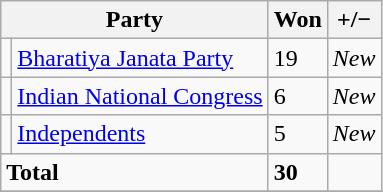<table class="sortable wikitable">
<tr>
<th colspan="2">Party</th>
<th>Won</th>
<th><strong>+/−</strong></th>
</tr>
<tr>
<td></td>
<td><a href='#'>Bharatiya Janata Party</a></td>
<td>19</td>
<td><em>New</em></td>
</tr>
<tr>
<td></td>
<td><a href='#'>Indian National Congress</a></td>
<td>6</td>
<td><em>New</em></td>
</tr>
<tr>
<td></td>
<td><a href='#'>Independents</a></td>
<td>5</td>
<td><em>New</em></td>
</tr>
<tr>
<td colspan="2"><strong>Total</strong></td>
<td><strong>30</strong></td>
<td></td>
</tr>
<tr>
</tr>
</table>
